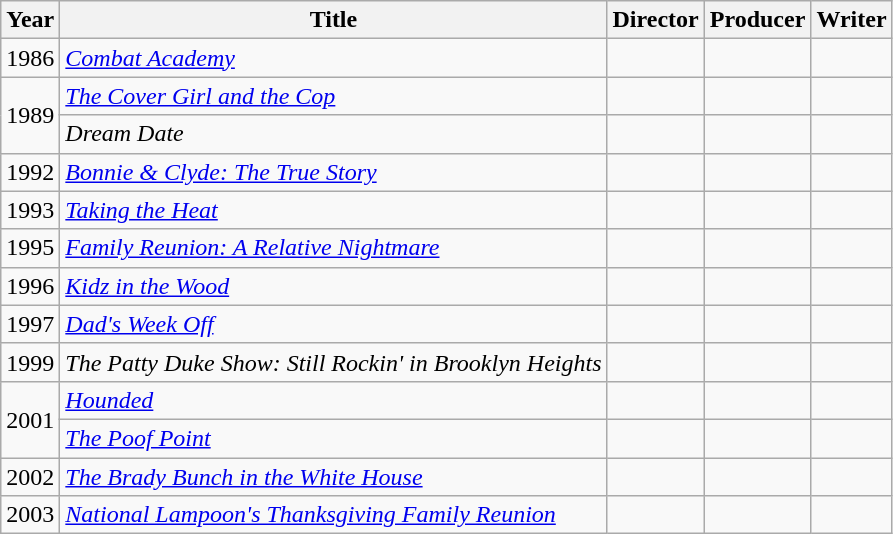<table class="wikitable">
<tr>
<th>Year</th>
<th>Title</th>
<th>Director</th>
<th>Producer</th>
<th>Writer</th>
</tr>
<tr>
<td>1986</td>
<td><em><a href='#'>Combat Academy</a></em></td>
<td></td>
<td></td>
<td></td>
</tr>
<tr>
<td rowspan=2>1989</td>
<td><em><a href='#'>The Cover Girl and the Cop</a></em></td>
<td></td>
<td></td>
<td></td>
</tr>
<tr>
<td><em>Dream Date</em></td>
<td></td>
<td></td>
<td></td>
</tr>
<tr>
<td>1992</td>
<td><em><a href='#'>Bonnie & Clyde: The True Story</a></em></td>
<td></td>
<td></td>
<td></td>
</tr>
<tr>
<td>1993</td>
<td><em><a href='#'>Taking the Heat</a></em></td>
<td></td>
<td></td>
<td></td>
</tr>
<tr>
<td>1995</td>
<td><em><a href='#'>Family Reunion: A Relative Nightmare</a></em></td>
<td></td>
<td></td>
<td></td>
</tr>
<tr>
<td>1996</td>
<td><em><a href='#'>Kidz in the Wood</a></em></td>
<td></td>
<td></td>
<td></td>
</tr>
<tr>
<td>1997</td>
<td><em><a href='#'>Dad's Week Off</a></em></td>
<td></td>
<td></td>
<td></td>
</tr>
<tr>
<td>1999</td>
<td><em>The Patty Duke Show: Still Rockin' in Brooklyn Heights</em></td>
<td></td>
<td></td>
<td></td>
</tr>
<tr>
<td rowspan=2>2001</td>
<td><em><a href='#'>Hounded</a></em></td>
<td></td>
<td></td>
<td></td>
</tr>
<tr>
<td><em><a href='#'>The Poof Point</a></em></td>
<td></td>
<td></td>
<td></td>
</tr>
<tr>
<td>2002</td>
<td><em><a href='#'>The Brady Bunch in the White House</a></em></td>
<td></td>
<td></td>
<td></td>
</tr>
<tr>
<td>2003</td>
<td><em><a href='#'>National Lampoon's Thanksgiving Family Reunion</a></em></td>
<td></td>
<td></td>
<td></td>
</tr>
</table>
